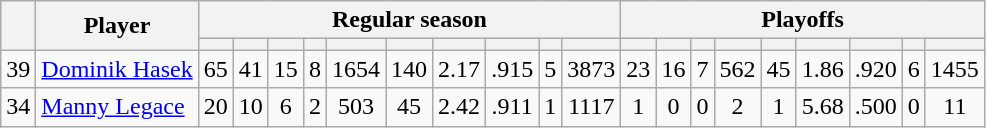<table class="wikitable plainrowheaders" style="text-align:center;">
<tr>
<th scope="col" rowspan="2"></th>
<th scope="col" rowspan="2">Player</th>
<th scope=colgroup colspan=10>Regular season</th>
<th scope=colgroup colspan=9>Playoffs</th>
</tr>
<tr>
<th scope="col"></th>
<th scope="col"></th>
<th scope="col"></th>
<th scope="col"></th>
<th scope="col"></th>
<th scope="col"></th>
<th scope="col"></th>
<th scope="col"></th>
<th scope="col"></th>
<th scope="col"></th>
<th scope="col"></th>
<th scope="col"></th>
<th scope="col"></th>
<th scope="col"></th>
<th scope="col"></th>
<th scope="col"></th>
<th scope="col"></th>
<th scope="col"></th>
<th scope="col"></th>
</tr>
<tr>
<td scope="row">39</td>
<td align="left"><a href='#'>Dominik Hasek</a></td>
<td>65</td>
<td>41</td>
<td>15</td>
<td>8</td>
<td>1654</td>
<td>140</td>
<td>2.17</td>
<td>.915</td>
<td>5</td>
<td>3873</td>
<td>23</td>
<td>16</td>
<td>7</td>
<td>562</td>
<td>45</td>
<td>1.86</td>
<td>.920</td>
<td>6</td>
<td>1455</td>
</tr>
<tr>
<td scope="row">34</td>
<td align="left"><a href='#'>Manny Legace</a></td>
<td>20</td>
<td>10</td>
<td>6</td>
<td>2</td>
<td>503</td>
<td>45</td>
<td>2.42</td>
<td>.911</td>
<td>1</td>
<td>1117</td>
<td>1</td>
<td>0</td>
<td>0</td>
<td>2</td>
<td>1</td>
<td>5.68</td>
<td>.500</td>
<td>0</td>
<td>11</td>
</tr>
</table>
